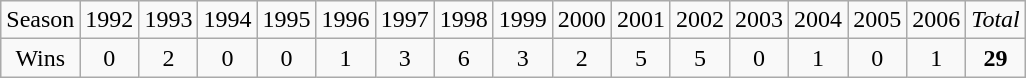<table class="wikitable sortable">
<tr>
<td>Season</td>
<td>1992</td>
<td>1993</td>
<td>1994</td>
<td>1995</td>
<td>1996</td>
<td>1997</td>
<td>1998</td>
<td>1999</td>
<td>2000</td>
<td>2001</td>
<td>2002</td>
<td>2003</td>
<td>2004</td>
<td>2005</td>
<td>2006</td>
<td><em>Total</em></td>
</tr>
<tr align=center>
<td>Wins</td>
<td>0</td>
<td>2</td>
<td>0</td>
<td>0</td>
<td>1</td>
<td>3</td>
<td>6</td>
<td>3</td>
<td>2</td>
<td>5</td>
<td>5</td>
<td>0</td>
<td>1</td>
<td>0</td>
<td>1</td>
<td><strong>29</strong></td>
</tr>
</table>
